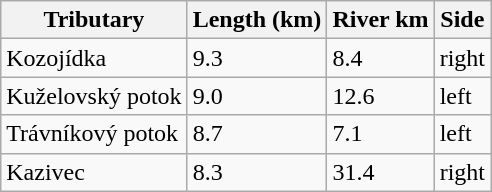<table class="wikitable">
<tr>
<th>Tributary</th>
<th>Length (km)</th>
<th>River km</th>
<th>Side</th>
</tr>
<tr>
<td>Kozojídka</td>
<td>9.3</td>
<td>8.4</td>
<td>right</td>
</tr>
<tr>
<td>Kuželovský potok</td>
<td>9.0</td>
<td>12.6</td>
<td>left</td>
</tr>
<tr>
<td>Trávníkový potok</td>
<td>8.7</td>
<td>7.1</td>
<td>left</td>
</tr>
<tr>
<td>Kazivec</td>
<td>8.3</td>
<td>31.4</td>
<td>right</td>
</tr>
</table>
